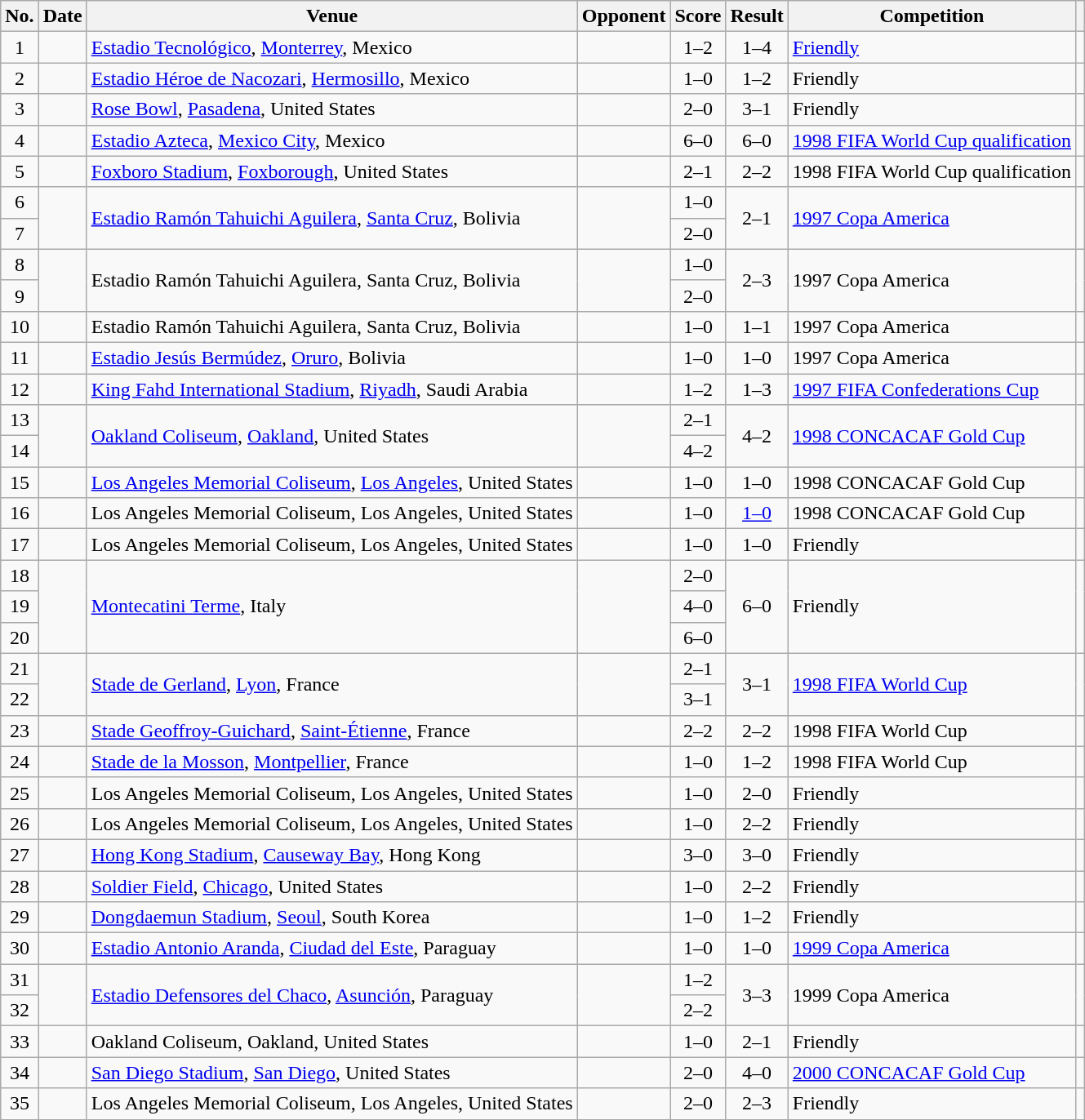<table class="wikitable sortable">
<tr>
<th scope="col">No.</th>
<th scope="col">Date</th>
<th scope="col">Venue</th>
<th scope="col">Opponent</th>
<th scope="col">Score</th>
<th scope="col">Result</th>
<th scope="col">Competition</th>
<th scope="col" class="unsortable"></th>
</tr>
<tr>
<td style="text-align:center">1</td>
<td></td>
<td><a href='#'>Estadio Tecnológico</a>, <a href='#'>Monterrey</a>, Mexico</td>
<td></td>
<td style="text-align:center">1–2</td>
<td style="text-align:center">1–4</td>
<td><a href='#'>Friendly</a></td>
<td></td>
</tr>
<tr>
<td style="text-align:center">2</td>
<td></td>
<td><a href='#'>Estadio Héroe de Nacozari</a>, <a href='#'>Hermosillo</a>, Mexico</td>
<td></td>
<td style="text-align:center">1–0</td>
<td style="text-align:center">1–2</td>
<td>Friendly</td>
<td></td>
</tr>
<tr>
<td style="text-align:center">3</td>
<td></td>
<td><a href='#'>Rose Bowl</a>, <a href='#'>Pasadena</a>, United States</td>
<td></td>
<td style="text-align:center">2–0</td>
<td style="text-align:center">3–1</td>
<td>Friendly</td>
<td></td>
</tr>
<tr>
<td style="text-align:center">4</td>
<td></td>
<td><a href='#'>Estadio Azteca</a>, <a href='#'>Mexico City</a>, Mexico</td>
<td></td>
<td style="text-align:center">6–0</td>
<td style="text-align:center">6–0</td>
<td><a href='#'>1998 FIFA World Cup qualification</a></td>
<td></td>
</tr>
<tr>
<td style="text-align:center">5</td>
<td></td>
<td><a href='#'>Foxboro Stadium</a>, <a href='#'>Foxborough</a>, United States</td>
<td></td>
<td style="text-align:center">2–1</td>
<td style="text-align:center">2–2</td>
<td>1998 FIFA World Cup qualification</td>
<td></td>
</tr>
<tr>
<td style="text-align:center">6</td>
<td rowspan="2"></td>
<td rowspan="2"><a href='#'>Estadio Ramón Tahuichi Aguilera</a>, <a href='#'>Santa Cruz</a>, Bolivia</td>
<td rowspan="2"></td>
<td style="text-align:center">1–0</td>
<td rowspan="2" style="text-align:center">2–1</td>
<td rowspan="2"><a href='#'>1997 Copa America</a></td>
<td rowspan="2"></td>
</tr>
<tr>
<td style="text-align:center">7</td>
<td style="text-align:center">2–0</td>
</tr>
<tr>
<td style="text-align:center">8</td>
<td rowspan="2"></td>
<td rowspan="2">Estadio Ramón Tahuichi Aguilera, Santa Cruz, Bolivia</td>
<td rowspan="2"></td>
<td style="text-align:center">1–0</td>
<td rowspan="2" style="text-align:center">2–3</td>
<td rowspan="2">1997 Copa America</td>
<td rowspan="2"></td>
</tr>
<tr>
<td style="text-align:center">9</td>
<td style="text-align:center">2–0</td>
</tr>
<tr>
<td style="text-align:center">10</td>
<td></td>
<td>Estadio Ramón Tahuichi Aguilera, Santa Cruz, Bolivia</td>
<td></td>
<td style="text-align:center">1–0</td>
<td style="text-align:center">1–1</td>
<td>1997 Copa America</td>
<td></td>
</tr>
<tr>
<td style="text-align:center">11</td>
<td></td>
<td><a href='#'>Estadio Jesús Bermúdez</a>, <a href='#'>Oruro</a>, Bolivia</td>
<td></td>
<td style="text-align:center">1–0</td>
<td style="text-align:center">1–0</td>
<td>1997 Copa America</td>
<td></td>
</tr>
<tr>
<td style="text-align:center">12</td>
<td></td>
<td><a href='#'>King Fahd International Stadium</a>, <a href='#'>Riyadh</a>, Saudi Arabia</td>
<td></td>
<td style="text-align:center">1–2</td>
<td style="text-align:center">1–3</td>
<td><a href='#'>1997 FIFA Confederations Cup</a></td>
<td></td>
</tr>
<tr>
<td style="text-align:center">13</td>
<td rowspan="2"></td>
<td rowspan="2"><a href='#'>Oakland Coliseum</a>, <a href='#'>Oakland</a>, United States</td>
<td rowspan="2"></td>
<td style="text-align:center">2–1</td>
<td rowspan="2" style="text-align:center">4–2</td>
<td rowspan="2"><a href='#'>1998 CONCACAF Gold Cup</a></td>
<td rowspan="2"></td>
</tr>
<tr>
<td style="text-align:center">14</td>
<td style="text-align:center">4–2</td>
</tr>
<tr>
<td style="text-align:center">15</td>
<td></td>
<td><a href='#'>Los Angeles Memorial Coliseum</a>, <a href='#'>Los Angeles</a>, United States</td>
<td></td>
<td style="text-align:center">1–0</td>
<td style="text-align:center">1–0</td>
<td>1998 CONCACAF Gold Cup</td>
<td></td>
</tr>
<tr>
<td style="text-align:center">16</td>
<td></td>
<td>Los Angeles Memorial Coliseum, Los Angeles, United States</td>
<td></td>
<td style="text-align:center">1–0</td>
<td style="text-align:center"><a href='#'>1–0</a></td>
<td>1998 CONCACAF Gold Cup</td>
<td></td>
</tr>
<tr>
<td style="text-align:center">17</td>
<td></td>
<td>Los Angeles Memorial Coliseum, Los Angeles, United States</td>
<td></td>
<td style="text-align:center">1–0</td>
<td style="text-align:center">1–0</td>
<td>Friendly</td>
<td></td>
</tr>
<tr>
<td style="text-align:center">18</td>
<td rowspan="3"></td>
<td rowspan="3"><a href='#'>Montecatini Terme</a>, Italy</td>
<td rowspan="3"></td>
<td style="text-align:center">2–0</td>
<td rowspan="3" style="text-align:center">6–0</td>
<td rowspan="3">Friendly</td>
<td rowspan="3"></td>
</tr>
<tr>
<td style="text-align:center">19</td>
<td style="text-align:center">4–0</td>
</tr>
<tr>
<td style="text-align:center">20</td>
<td style="text-align:center">6–0</td>
</tr>
<tr>
<td style="text-align:center">21</td>
<td rowspan="2"></td>
<td rowspan="2"><a href='#'>Stade de Gerland</a>, <a href='#'>Lyon</a>, France</td>
<td rowspan="2"></td>
<td style="text-align:center">2–1</td>
<td rowspan="2" style="text-align:center">3–1</td>
<td rowspan="2"><a href='#'>1998 FIFA World Cup</a></td>
<td rowspan="2"></td>
</tr>
<tr>
<td style="text-align:center">22</td>
<td style="text-align:center">3–1</td>
</tr>
<tr>
<td style="text-align:center">23</td>
<td></td>
<td><a href='#'>Stade Geoffroy-Guichard</a>, <a href='#'>Saint-Étienne</a>, France</td>
<td></td>
<td style="text-align:center">2–2</td>
<td style="text-align:center">2–2</td>
<td>1998 FIFA World Cup</td>
<td></td>
</tr>
<tr>
<td style="text-align:center">24</td>
<td></td>
<td><a href='#'>Stade de la Mosson</a>, <a href='#'>Montpellier</a>, France</td>
<td></td>
<td style="text-align:center">1–0</td>
<td style="text-align:center">1–2</td>
<td>1998 FIFA World Cup</td>
<td></td>
</tr>
<tr>
<td style="text-align:center">25</td>
<td></td>
<td>Los Angeles Memorial Coliseum, Los Angeles, United States</td>
<td></td>
<td style="text-align:center">1–0</td>
<td style="text-align:center">2–0</td>
<td>Friendly</td>
<td></td>
</tr>
<tr>
<td style="text-align:center">26</td>
<td></td>
<td>Los Angeles Memorial Coliseum, Los Angeles, United States</td>
<td></td>
<td style="text-align:center">1–0</td>
<td style="text-align:center">2–2</td>
<td>Friendly</td>
<td></td>
</tr>
<tr>
<td style="text-align:center">27</td>
<td></td>
<td><a href='#'>Hong Kong Stadium</a>, <a href='#'>Causeway Bay</a>, Hong Kong</td>
<td></td>
<td style="text-align:center">3–0</td>
<td style="text-align:center">3–0</td>
<td>Friendly</td>
<td></td>
</tr>
<tr>
<td style="text-align:center">28</td>
<td></td>
<td><a href='#'>Soldier Field</a>, <a href='#'>Chicago</a>, United States</td>
<td></td>
<td style="text-align:center">1–0</td>
<td style="text-align:center">2–2</td>
<td>Friendly</td>
<td></td>
</tr>
<tr>
<td style="text-align:center">29</td>
<td></td>
<td><a href='#'>Dongdaemun Stadium</a>, <a href='#'>Seoul</a>, South Korea</td>
<td></td>
<td style="text-align:center">1–0</td>
<td style="text-align:center">1–2</td>
<td>Friendly</td>
<td></td>
</tr>
<tr>
<td style="text-align:center">30</td>
<td></td>
<td><a href='#'>Estadio Antonio Aranda</a>, <a href='#'>Ciudad del Este</a>, Paraguay</td>
<td></td>
<td style="text-align:center">1–0</td>
<td style="text-align:center">1–0</td>
<td><a href='#'>1999 Copa America</a></td>
<td></td>
</tr>
<tr>
<td style="text-align:center">31</td>
<td rowspan="2"></td>
<td rowspan="2"><a href='#'>Estadio Defensores del Chaco</a>, <a href='#'>Asunción</a>, Paraguay</td>
<td rowspan="2"></td>
<td style="text-align:center">1–2</td>
<td rowspan="2" style="text-align:center">3–3</td>
<td rowspan="2">1999 Copa America</td>
<td rowspan="2"></td>
</tr>
<tr>
<td style="text-align:center">32</td>
<td style="text-align:center">2–2</td>
</tr>
<tr>
<td style="text-align:center">33</td>
<td></td>
<td>Oakland Coliseum, Oakland, United States</td>
<td></td>
<td style="text-align:center">1–0</td>
<td style="text-align:center">2–1</td>
<td>Friendly</td>
<td></td>
</tr>
<tr>
<td style="text-align:center">34</td>
<td></td>
<td><a href='#'>San Diego Stadium</a>, <a href='#'>San Diego</a>, United States</td>
<td></td>
<td style="text-align:center">2–0</td>
<td style="text-align:center">4–0</td>
<td><a href='#'>2000 CONCACAF Gold Cup</a></td>
<td></td>
</tr>
<tr>
<td style="text-align:center">35</td>
<td></td>
<td>Los Angeles Memorial Coliseum, Los Angeles, United States</td>
<td></td>
<td style="text-align:center">2–0</td>
<td style="text-align:center">2–3</td>
<td>Friendly</td>
<td></td>
</tr>
</table>
